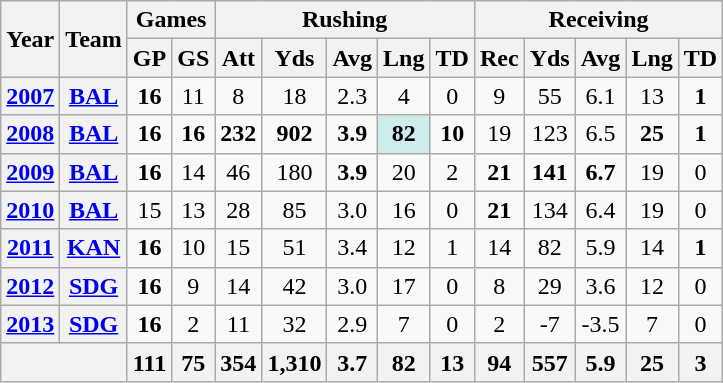<table class="wikitable" style="text-align:center;">
<tr>
<th rowspan="2">Year</th>
<th rowspan="2">Team</th>
<th colspan="2">Games</th>
<th colspan="5">Rushing</th>
<th colspan="5">Receiving</th>
</tr>
<tr>
<th>GP</th>
<th>GS</th>
<th>Att</th>
<th>Yds</th>
<th>Avg</th>
<th>Lng</th>
<th>TD</th>
<th>Rec</th>
<th>Yds</th>
<th>Avg</th>
<th>Lng</th>
<th>TD</th>
</tr>
<tr>
<th><a href='#'>2007</a></th>
<th><a href='#'>BAL</a></th>
<td><strong>16</strong></td>
<td>11</td>
<td>8</td>
<td>18</td>
<td>2.3</td>
<td>4</td>
<td>0</td>
<td>9</td>
<td>55</td>
<td>6.1</td>
<td>13</td>
<td><strong>1</strong></td>
</tr>
<tr>
<th><a href='#'>2008</a></th>
<th><a href='#'>BAL</a></th>
<td><strong>16</strong></td>
<td><strong>16</strong></td>
<td><strong>232</strong></td>
<td><strong>902</strong></td>
<td><strong>3.9</strong></td>
<td style="background:#cfecec;"><strong>82</strong></td>
<td><strong>10</strong></td>
<td>19</td>
<td>123</td>
<td>6.5</td>
<td><strong>25</strong></td>
<td><strong>1</strong></td>
</tr>
<tr>
<th><a href='#'>2009</a></th>
<th><a href='#'>BAL</a></th>
<td><strong>16</strong></td>
<td>14</td>
<td>46</td>
<td>180</td>
<td><strong>3.9</strong></td>
<td>20</td>
<td>2</td>
<td><strong>21</strong></td>
<td><strong>141</strong></td>
<td><strong>6.7</strong></td>
<td>19</td>
<td>0</td>
</tr>
<tr>
<th><a href='#'>2010</a></th>
<th><a href='#'>BAL</a></th>
<td>15</td>
<td>13</td>
<td>28</td>
<td>85</td>
<td>3.0</td>
<td>16</td>
<td>0</td>
<td><strong>21</strong></td>
<td>134</td>
<td>6.4</td>
<td>19</td>
<td>0</td>
</tr>
<tr>
<th><a href='#'>2011</a></th>
<th><a href='#'>KAN</a></th>
<td><strong>16</strong></td>
<td>10</td>
<td>15</td>
<td>51</td>
<td>3.4</td>
<td>12</td>
<td>1</td>
<td>14</td>
<td>82</td>
<td>5.9</td>
<td>14</td>
<td><strong>1</strong></td>
</tr>
<tr>
<th><a href='#'>2012</a></th>
<th><a href='#'>SDG</a></th>
<td><strong>16</strong></td>
<td>9</td>
<td>14</td>
<td>42</td>
<td>3.0</td>
<td>17</td>
<td>0</td>
<td>8</td>
<td>29</td>
<td>3.6</td>
<td>12</td>
<td>0</td>
</tr>
<tr>
<th><a href='#'>2013</a></th>
<th><a href='#'>SDG</a></th>
<td><strong>16</strong></td>
<td>2</td>
<td>11</td>
<td>32</td>
<td>2.9</td>
<td>7</td>
<td>0</td>
<td>2</td>
<td>-7</td>
<td>-3.5</td>
<td>7</td>
<td>0</td>
</tr>
<tr>
<th colspan="2"></th>
<th>111</th>
<th>75</th>
<th>354</th>
<th>1,310</th>
<th>3.7</th>
<th>82</th>
<th>13</th>
<th>94</th>
<th>557</th>
<th>5.9</th>
<th>25</th>
<th>3</th>
</tr>
</table>
